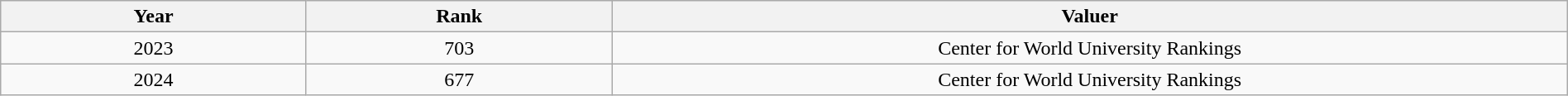<table class="wikitable sortable" width="100%">
<tr>
<th width="8%">Year</th>
<th width="8%">Rank</th>
<th width="25%">Valuer</th>
</tr>
<tr>
<td align="center">2023</td>
<td align="center">703</td>
<td align="center">Center for World University Rankings</td>
</tr>
<tr>
<td align="center">2024</td>
<td align="center">677</td>
<td align="center">Center for World University Rankings</td>
</tr>
</table>
